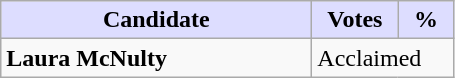<table class="wikitable">
<tr>
<th style="background:#ddf; width:200px;">Candidate</th>
<th style="background:#ddf; width:50px;">Votes</th>
<th style="background:#ddf; width:30px;">%</th>
</tr>
<tr>
<td><strong>Laura McNulty</strong></td>
<td colspan="2">Acclaimed</td>
</tr>
</table>
